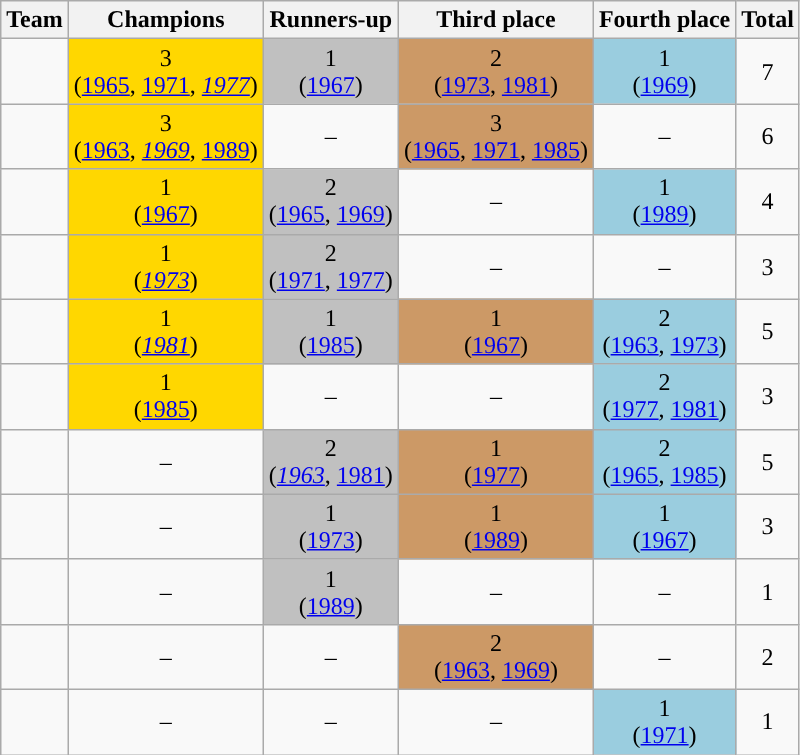<table class="wikitable" style="text-align: center;">
<tr>
<th>Team</th>
<th>Champions</th>
<th>Runners-up</th>
<th>Third place</th>
<th>Fourth place</th>
<th>Total</th>
</tr>
<tr>
<td align=left></td>
<td style="background:gold">3<br>(<a href='#'>1965</a>, <a href='#'>1971</a>, <em><a href='#'>1977</a></em>)</td>
<td style="background:silver">1<br>(<a href='#'>1967</a>)</td>
<td style="background:#c96">2<br>(<a href='#'>1973</a>, <a href='#'>1981</a>)</td>
<td style="background:#9acddf">1<br>(<a href='#'>1969</a>)</td>
<td>7</td>
</tr>
<tr>
<td align=left></td>
<td style="background:gold">3<br>(<a href='#'>1963</a>, <em><a href='#'>1969</a></em>, <a href='#'>1989</a>)</td>
<td>–</td>
<td style="background:#c96">3<br>(<a href='#'>1965</a>, <a href='#'>1971</a>, <a href='#'>1985</a>)</td>
<td>–</td>
<td>6</td>
</tr>
<tr>
<td align=left></td>
<td style="background:gold">1<br>(<a href='#'>1967</a>)</td>
<td style="background:silver">2<br>(<a href='#'>1965</a>, <a href='#'>1969</a>)</td>
<td>–</td>
<td style="background:#9acddf">1<br>(<a href='#'>1989</a>)</td>
<td>4</td>
</tr>
<tr>
<td align=left></td>
<td style="background:gold">1<br>(<em><a href='#'>1973</a></em>)</td>
<td style="background:silver">2<br>(<a href='#'>1971</a>, <a href='#'>1977</a>)</td>
<td>–</td>
<td>–</td>
<td>3</td>
</tr>
<tr>
<td align=left></td>
<td style="background:gold">1<br>(<em><a href='#'>1981</a></em>)</td>
<td style="background:silver">1<br>(<a href='#'>1985</a>)</td>
<td style="background:#c96">1<br>(<a href='#'>1967</a>)</td>
<td style="background:#9acddf">2<br>(<a href='#'>1963</a>, <a href='#'>1973</a>)</td>
<td>5</td>
</tr>
<tr>
<td align=left></td>
<td style="background:gold">1<br>(<a href='#'>1985</a>)</td>
<td>–</td>
<td>–</td>
<td style="background:#9acddf">2<br>(<a href='#'>1977</a>, <a href='#'>1981</a>)</td>
<td>3</td>
</tr>
<tr>
<td align=left></td>
<td>–</td>
<td style="background:silver">2<br>(<em><a href='#'>1963</a></em>, <a href='#'>1981</a>)</td>
<td style="background:#c96">1<br>(<a href='#'>1977</a>)</td>
<td style="background:#9acddf">2<br>(<a href='#'>1965</a>, <a href='#'>1985</a>)</td>
<td>5</td>
</tr>
<tr>
<td align=left></td>
<td>–</td>
<td style="background:silver">1<br>(<a href='#'>1973</a>)</td>
<td style="background:#C96">1<br>(<a href='#'>1989</a>)</td>
<td style="background:#9acddf">1<br>(<a href='#'>1967</a>)</td>
<td>3</td>
</tr>
<tr>
<td align=left></td>
<td>–</td>
<td style="background:silver">1<br>(<a href='#'>1989</a>)</td>
<td>–</td>
<td>–</td>
<td>1</td>
</tr>
<tr>
<td align=left></td>
<td>–</td>
<td>–</td>
<td style="background:#c96">2<br>(<a href='#'>1963</a>, <a href='#'>1969</a>)</td>
<td>–</td>
<td>2</td>
</tr>
<tr>
<td align=left></td>
<td>–</td>
<td>–</td>
<td>–</td>
<td style="background:#9acddf">1<br>(<a href='#'>1971</a>)</td>
<td>1</td>
</tr>
</table>
